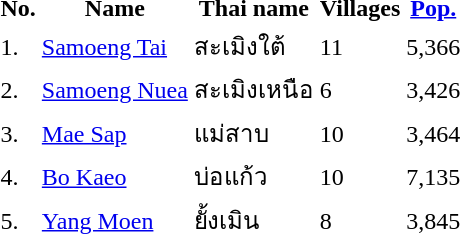<table>
<tr>
<th>No.</th>
<th>Name</th>
<th>Thai name</th>
<th>Villages</th>
<th><a href='#'>Pop.</a></th>
</tr>
<tr>
<td>1.</td>
<td><a href='#'>Samoeng Tai</a></td>
<td>สะเมิงใต้</td>
<td>11</td>
<td>5,366</td>
<td></td>
</tr>
<tr>
<td>2.</td>
<td><a href='#'>Samoeng Nuea</a></td>
<td>สะเมิงเหนือ</td>
<td>6</td>
<td>3,426</td>
<td></td>
</tr>
<tr>
<td>3.</td>
<td><a href='#'>Mae Sap</a></td>
<td>แม่สาบ</td>
<td>10</td>
<td>3,464</td>
<td></td>
</tr>
<tr>
<td>4.</td>
<td><a href='#'>Bo Kaeo</a></td>
<td>บ่อแก้ว</td>
<td>10</td>
<td>7,135</td>
<td></td>
</tr>
<tr>
<td>5.</td>
<td><a href='#'>Yang Moen</a></td>
<td>ยั้งเมิน</td>
<td>8</td>
<td>3,845</td>
<td></td>
</tr>
</table>
